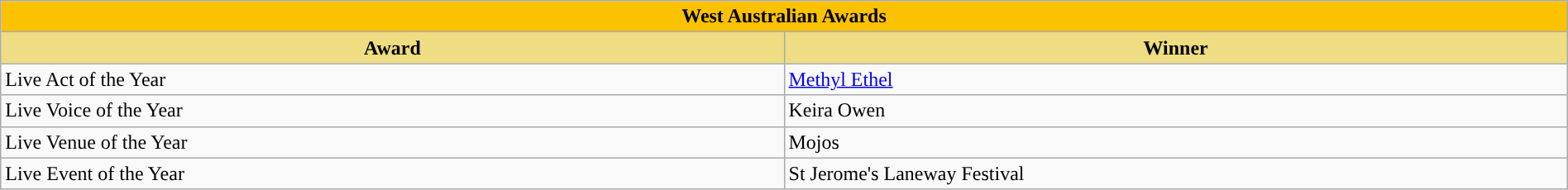<table class="wikitable" width=100%>
<tr>
<th colspan="2" ! style="width:15%;background:#FCC200">West Australian Awards</th>
</tr>
<tr>
<th style="width:10%;background:#EEDD82;">Award</th>
<th style="width:10%;background:#EEDD82;">Winner</th>
</tr>
<tr>
<td>Live Act of the Year</td>
<td><a href='#'>Methyl Ethel</a></td>
</tr>
<tr>
<td>Live Voice of the Year</td>
<td>Keira Owen</td>
</tr>
<tr>
<td>Live Venue of the Year</td>
<td>Mojos</td>
</tr>
<tr>
<td>Live Event of the Year</td>
<td>St Jerome's Laneway Festival</td>
</tr>
</table>
